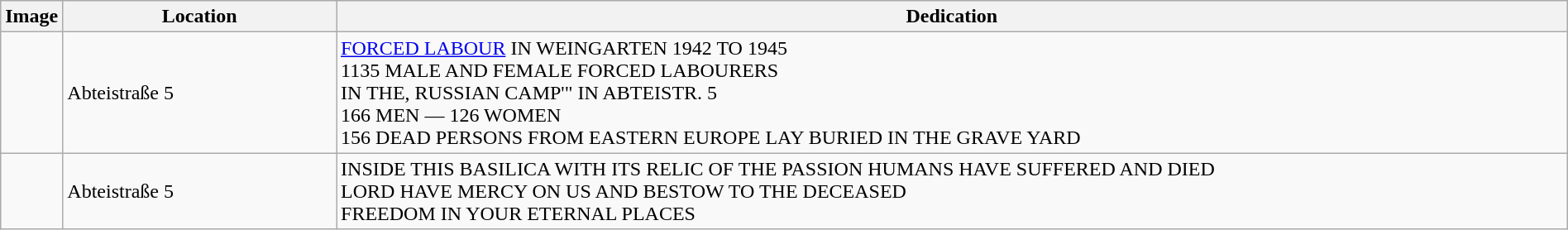<table class="wikitable sortable toptextcells" style="width:100%">
<tr>
<th class="hintergrundfarbe5 unsortable" width="380px">Image</th>
<th class="hintergrundfarbe5" data-sort-type="text" style ="width:18%;">Location</th>
<th class="hintergrundfarbe5 unsortable" style="width:100%;">Dedication</th>
</tr>
<tr>
<td></td>
<td>Abteistraße 5<br></td>
<td><div><a href='#'>FORCED LABOUR</a> IN WEINGARTEN 1942 TO 1945<br>1135 MALE AND FEMALE FORCED LABOURERS<br>IN THE, RUSSIAN CAMP'" IN ABTEISTR. 5<br>166 MEN — 126 WOMEN<br>156 DEAD PERSONS FROM EASTERN EUROPE LAY BURIED IN THE GRAVE YARD</div></td>
</tr>
<tr>
<td></td>
<td>Abteistraße 5<br></td>
<td><div>INSIDE THIS BASILICA WITH ITS RELIC OF THE PASSION HUMANS HAVE SUFFERED AND DIED<br>LORD HAVE MERCY ON US AND BESTOW TO THE DECEASED<br>FREEDOM IN YOUR ETERNAL PLACES</div></td>
</tr>
</table>
